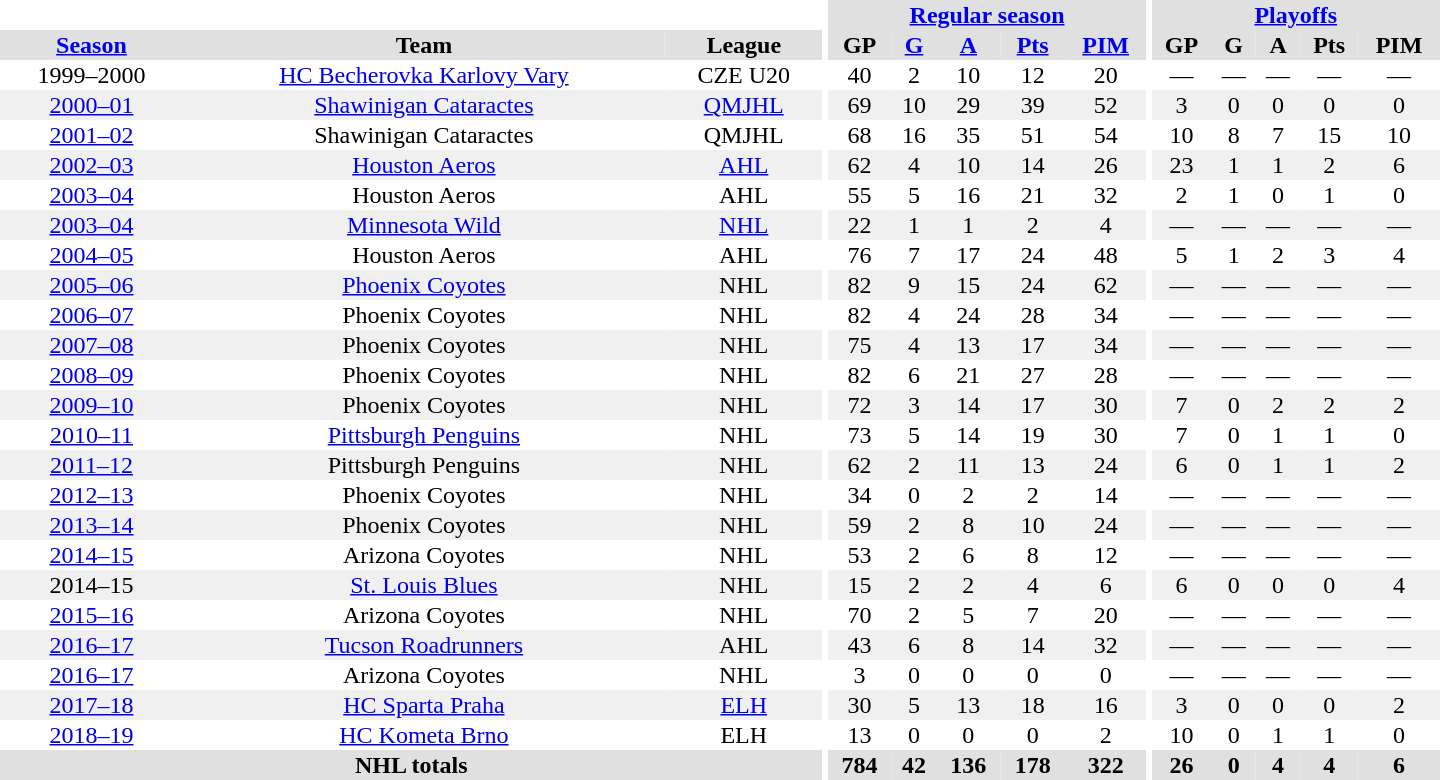<table border="0" cellpadding="1" cellspacing="0" style="text-align:center; width:60em">
<tr bgcolor="#e0e0e0">
<th colspan="3" bgcolor="#ffffff"></th>
<th rowspan="99" bgcolor="#ffffff"></th>
<th colspan="5"><a href='#'>Regular season</a></th>
<th rowspan="99" bgcolor="#ffffff"></th>
<th colspan="5"><a href='#'>Playoffs</a></th>
</tr>
<tr bgcolor="#e0e0e0">
<th><a href='#'>Season</a></th>
<th>Team</th>
<th>League</th>
<th>GP</th>
<th><a href='#'>G</a></th>
<th><a href='#'>A</a></th>
<th><a href='#'>Pts</a></th>
<th><a href='#'>PIM</a></th>
<th>GP</th>
<th>G</th>
<th>A</th>
<th>Pts</th>
<th>PIM</th>
</tr>
<tr>
<td>1999–2000</td>
<td><a href='#'>HC Becherovka Karlovy Vary</a></td>
<td>CZE U20</td>
<td>40</td>
<td>2</td>
<td>10</td>
<td>12</td>
<td>20</td>
<td>—</td>
<td>—</td>
<td>—</td>
<td>—</td>
<td>—</td>
</tr>
<tr bgcolor="#f0f0f0">
<td><a href='#'>2000–01</a></td>
<td><a href='#'>Shawinigan Cataractes</a></td>
<td><a href='#'>QMJHL</a></td>
<td>69</td>
<td>10</td>
<td>29</td>
<td>39</td>
<td>52</td>
<td>3</td>
<td>0</td>
<td>0</td>
<td>0</td>
<td>0</td>
</tr>
<tr>
<td><a href='#'>2001–02</a></td>
<td>Shawinigan Cataractes</td>
<td>QMJHL</td>
<td>68</td>
<td>16</td>
<td>35</td>
<td>51</td>
<td>54</td>
<td>10</td>
<td>8</td>
<td>7</td>
<td>15</td>
<td>10</td>
</tr>
<tr bgcolor="#f0f0f0">
<td><a href='#'>2002–03</a></td>
<td><a href='#'>Houston Aeros</a></td>
<td><a href='#'>AHL</a></td>
<td>62</td>
<td>4</td>
<td>10</td>
<td>14</td>
<td>26</td>
<td>23</td>
<td>1</td>
<td>1</td>
<td>2</td>
<td>6</td>
</tr>
<tr>
<td><a href='#'>2003–04</a></td>
<td>Houston Aeros</td>
<td>AHL</td>
<td>55</td>
<td>5</td>
<td>16</td>
<td>21</td>
<td>32</td>
<td>2</td>
<td>1</td>
<td>0</td>
<td>1</td>
<td>0</td>
</tr>
<tr bgcolor="#f0f0f0">
<td><a href='#'>2003–04</a></td>
<td><a href='#'>Minnesota Wild</a></td>
<td><a href='#'>NHL</a></td>
<td>22</td>
<td>1</td>
<td>1</td>
<td>2</td>
<td>4</td>
<td>—</td>
<td>—</td>
<td>—</td>
<td>—</td>
<td>—</td>
</tr>
<tr>
<td><a href='#'>2004–05</a></td>
<td>Houston Aeros</td>
<td>AHL</td>
<td>76</td>
<td>7</td>
<td>17</td>
<td>24</td>
<td>48</td>
<td>5</td>
<td>1</td>
<td>2</td>
<td>3</td>
<td>4</td>
</tr>
<tr bgcolor="#f0f0f0">
<td><a href='#'>2005–06</a></td>
<td><a href='#'>Phoenix Coyotes</a></td>
<td>NHL</td>
<td>82</td>
<td>9</td>
<td>15</td>
<td>24</td>
<td>62</td>
<td>—</td>
<td>—</td>
<td>—</td>
<td>—</td>
<td>—</td>
</tr>
<tr>
<td><a href='#'>2006–07</a></td>
<td>Phoenix Coyotes</td>
<td>NHL</td>
<td>82</td>
<td>4</td>
<td>24</td>
<td>28</td>
<td>34</td>
<td>—</td>
<td>—</td>
<td>—</td>
<td>—</td>
<td>—</td>
</tr>
<tr bgcolor="#f0f0f0">
<td><a href='#'>2007–08</a></td>
<td>Phoenix Coyotes</td>
<td>NHL</td>
<td>75</td>
<td>4</td>
<td>13</td>
<td>17</td>
<td>34</td>
<td>—</td>
<td>—</td>
<td>—</td>
<td>—</td>
<td>—</td>
</tr>
<tr>
<td><a href='#'>2008–09</a></td>
<td>Phoenix Coyotes</td>
<td>NHL</td>
<td>82</td>
<td>6</td>
<td>21</td>
<td>27</td>
<td>28</td>
<td>—</td>
<td>—</td>
<td>—</td>
<td>—</td>
<td>—</td>
</tr>
<tr bgcolor="#f0f0f0">
<td><a href='#'>2009–10</a></td>
<td>Phoenix Coyotes</td>
<td>NHL</td>
<td>72</td>
<td>3</td>
<td>14</td>
<td>17</td>
<td>30</td>
<td>7</td>
<td>0</td>
<td>2</td>
<td>2</td>
<td>2</td>
</tr>
<tr>
<td><a href='#'>2010–11</a></td>
<td><a href='#'>Pittsburgh Penguins</a></td>
<td>NHL</td>
<td>73</td>
<td>5</td>
<td>14</td>
<td>19</td>
<td>30</td>
<td>7</td>
<td>0</td>
<td>1</td>
<td>1</td>
<td>0</td>
</tr>
<tr bgcolor="#f0f0f0">
<td><a href='#'>2011–12</a></td>
<td>Pittsburgh Penguins</td>
<td>NHL</td>
<td>62</td>
<td>2</td>
<td>11</td>
<td>13</td>
<td>24</td>
<td>6</td>
<td>0</td>
<td>1</td>
<td>1</td>
<td>2</td>
</tr>
<tr>
<td><a href='#'>2012–13</a></td>
<td>Phoenix Coyotes</td>
<td>NHL</td>
<td>34</td>
<td>0</td>
<td>2</td>
<td>2</td>
<td>14</td>
<td>—</td>
<td>—</td>
<td>—</td>
<td>—</td>
<td>—</td>
</tr>
<tr bgcolor="#f0f0f0">
<td><a href='#'>2013–14</a></td>
<td>Phoenix Coyotes</td>
<td>NHL</td>
<td>59</td>
<td>2</td>
<td>8</td>
<td>10</td>
<td>24</td>
<td>—</td>
<td>—</td>
<td>—</td>
<td>—</td>
<td>—</td>
</tr>
<tr>
<td><a href='#'>2014–15</a></td>
<td>Arizona Coyotes</td>
<td>NHL</td>
<td>53</td>
<td>2</td>
<td>6</td>
<td>8</td>
<td>12</td>
<td>—</td>
<td>—</td>
<td>—</td>
<td>—</td>
<td>—</td>
</tr>
<tr bgcolor="#f0f0f0">
<td>2014–15</td>
<td><a href='#'>St. Louis Blues</a></td>
<td>NHL</td>
<td>15</td>
<td>2</td>
<td>2</td>
<td>4</td>
<td>6</td>
<td>6</td>
<td>0</td>
<td>0</td>
<td>0</td>
<td>4</td>
</tr>
<tr>
<td><a href='#'>2015–16</a></td>
<td>Arizona Coyotes</td>
<td>NHL</td>
<td>70</td>
<td>2</td>
<td>5</td>
<td>7</td>
<td>20</td>
<td>—</td>
<td>—</td>
<td>—</td>
<td>—</td>
<td>—</td>
</tr>
<tr bgcolor="#f0f0f0">
<td><a href='#'>2016–17</a></td>
<td><a href='#'>Tucson Roadrunners</a></td>
<td>AHL</td>
<td>43</td>
<td>6</td>
<td>8</td>
<td>14</td>
<td>32</td>
<td>—</td>
<td>—</td>
<td>—</td>
<td>—</td>
<td>—</td>
</tr>
<tr>
<td><a href='#'>2016–17</a></td>
<td>Arizona Coyotes</td>
<td>NHL</td>
<td>3</td>
<td>0</td>
<td>0</td>
<td>0</td>
<td>0</td>
<td>—</td>
<td>—</td>
<td>—</td>
<td>—</td>
<td>—</td>
</tr>
<tr bgcolor="#f0f0f0">
<td><a href='#'>2017–18</a></td>
<td><a href='#'>HC Sparta Praha</a></td>
<td><a href='#'>ELH</a></td>
<td>30</td>
<td>5</td>
<td>13</td>
<td>18</td>
<td>16</td>
<td>3</td>
<td>0</td>
<td>0</td>
<td>0</td>
<td>2</td>
</tr>
<tr>
<td><a href='#'>2018–19</a></td>
<td><a href='#'>HC Kometa Brno</a></td>
<td>ELH</td>
<td>13</td>
<td>0</td>
<td>0</td>
<td>0</td>
<td>2</td>
<td>10</td>
<td>0</td>
<td>1</td>
<td>1</td>
<td>0</td>
</tr>
<tr bgcolor="#e0e0e0">
<th colspan="3">NHL totals</th>
<th>784</th>
<th>42</th>
<th>136</th>
<th>178</th>
<th>322</th>
<th>26</th>
<th>0</th>
<th>4</th>
<th>4</th>
<th>6</th>
</tr>
</table>
